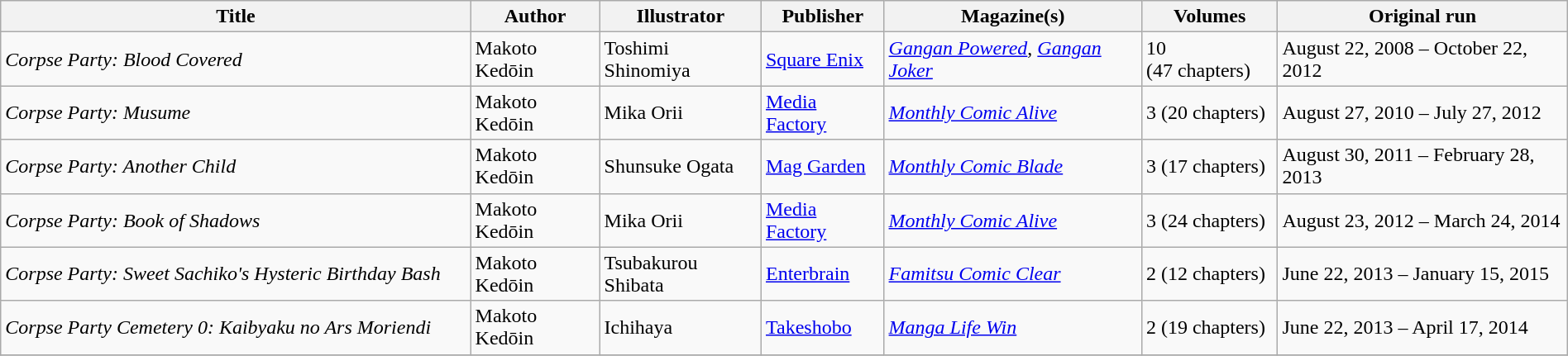<table class="wikitable" width="100%">
<tr>
<th width=30%>Title</th>
<th>Author</th>
<th>Illustrator</th>
<th>Publisher</th>
<th>Magazine(s)</th>
<th>Volumes</th>
<th>Original run</th>
</tr>
<tr>
<td><em>Corpse Party: Blood Covered</em></td>
<td>Makoto Kedōin</td>
<td>Toshimi Shinomiya</td>
<td><a href='#'>Square Enix</a></td>
<td><em><a href='#'>Gangan Powered</a></em>, <em><a href='#'>Gangan Joker</a></em></td>
<td>10 (47 chapters)</td>
<td>August 22, 2008 – October 22, 2012</td>
</tr>
<tr>
<td><em>Corpse Party: Musume</em></td>
<td>Makoto Kedōin</td>
<td>Mika Orii</td>
<td><a href='#'>Media Factory</a></td>
<td><em><a href='#'>Monthly Comic Alive</a></em></td>
<td>3 (20 chapters)</td>
<td>August 27, 2010 – July 27, 2012</td>
</tr>
<tr>
<td><em>Corpse Party: Another Child</em></td>
<td>Makoto Kedōin</td>
<td>Shunsuke Ogata</td>
<td><a href='#'>Mag Garden</a></td>
<td><em><a href='#'>Monthly Comic Blade</a></em></td>
<td>3 (17 chapters)</td>
<td>August 30, 2011 – February 28, 2013</td>
</tr>
<tr>
<td><em>Corpse Party: Book of Shadows</em></td>
<td>Makoto Kedōin</td>
<td>Mika Orii</td>
<td><a href='#'>Media Factory</a></td>
<td><em><a href='#'>Monthly Comic Alive</a></em></td>
<td>3 (24 chapters)</td>
<td>August 23, 2012 – March 24, 2014</td>
</tr>
<tr>
<td><em>Corpse Party: Sweet Sachiko's Hysteric Birthday Bash</em></td>
<td>Makoto Kedōin</td>
<td>Tsubakurou Shibata</td>
<td><a href='#'>Enterbrain</a></td>
<td><em><a href='#'>Famitsu Comic Clear</a></em></td>
<td>2 (12 chapters)</td>
<td>June 22, 2013 – January 15, 2015</td>
</tr>
<tr>
<td><em>Corpse Party Cemetery 0: Kaibyaku no Ars Moriendi</em></td>
<td>Makoto Kedōin</td>
<td>Ichihaya</td>
<td><a href='#'>Takeshobo</a></td>
<td><em><a href='#'>Manga Life Win</a></em></td>
<td>2 (19 chapters)</td>
<td>June 22, 2013 – April 17, 2014</td>
</tr>
<tr>
</tr>
</table>
